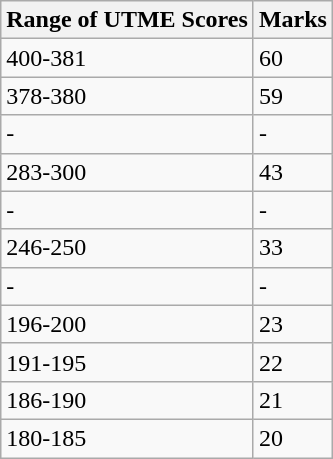<table class="wikitable">
<tr>
<th>Range of UTME Scores</th>
<th>Marks</th>
</tr>
<tr>
<td>400-381</td>
<td>60</td>
</tr>
<tr>
<td>378-380</td>
<td>59</td>
</tr>
<tr>
<td>-</td>
<td>-</td>
</tr>
<tr>
<td>283-300</td>
<td>43</td>
</tr>
<tr>
<td>-</td>
<td>-</td>
</tr>
<tr>
<td>246-250</td>
<td>33</td>
</tr>
<tr>
<td>-</td>
<td>-</td>
</tr>
<tr>
<td>196-200</td>
<td>23</td>
</tr>
<tr>
<td>191-195</td>
<td>22</td>
</tr>
<tr>
<td>186-190</td>
<td>21</td>
</tr>
<tr>
<td>180-185</td>
<td>20</td>
</tr>
</table>
